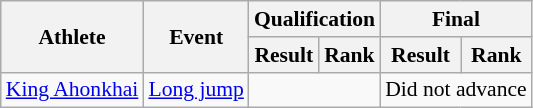<table class="wikitable" style="font-size:90%; text-align:center">
<tr>
<th rowspan="2">Athlete</th>
<th rowspan="2">Event</th>
<th colspan="2">Qualification</th>
<th colspan="2">Final</th>
</tr>
<tr>
<th>Result</th>
<th>Rank</th>
<th>Result</th>
<th>Rank</th>
</tr>
<tr>
<td align="left"><a href='#'>King Ahonkhai</a></td>
<td align="left"><a href='#'>Long jump</a></td>
<td colspan="2"></td>
<td colspan="2">Did not advance</td>
</tr>
</table>
